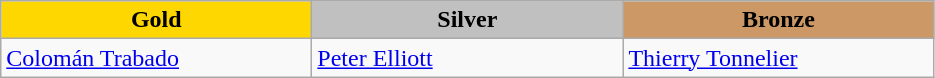<table class="wikitable" style="text-align:left">
<tr align="center">
<td width=200 bgcolor=gold><strong>Gold</strong></td>
<td width=200 bgcolor=silver><strong>Silver</strong></td>
<td width=200 bgcolor=CC9966><strong>Bronze</strong></td>
</tr>
<tr>
<td><a href='#'>Colomán Trabado</a><br><em></em></td>
<td><a href='#'>Peter Elliott</a><br><em></em></td>
<td><a href='#'>Thierry Tonnelier</a><br><em></em></td>
</tr>
</table>
